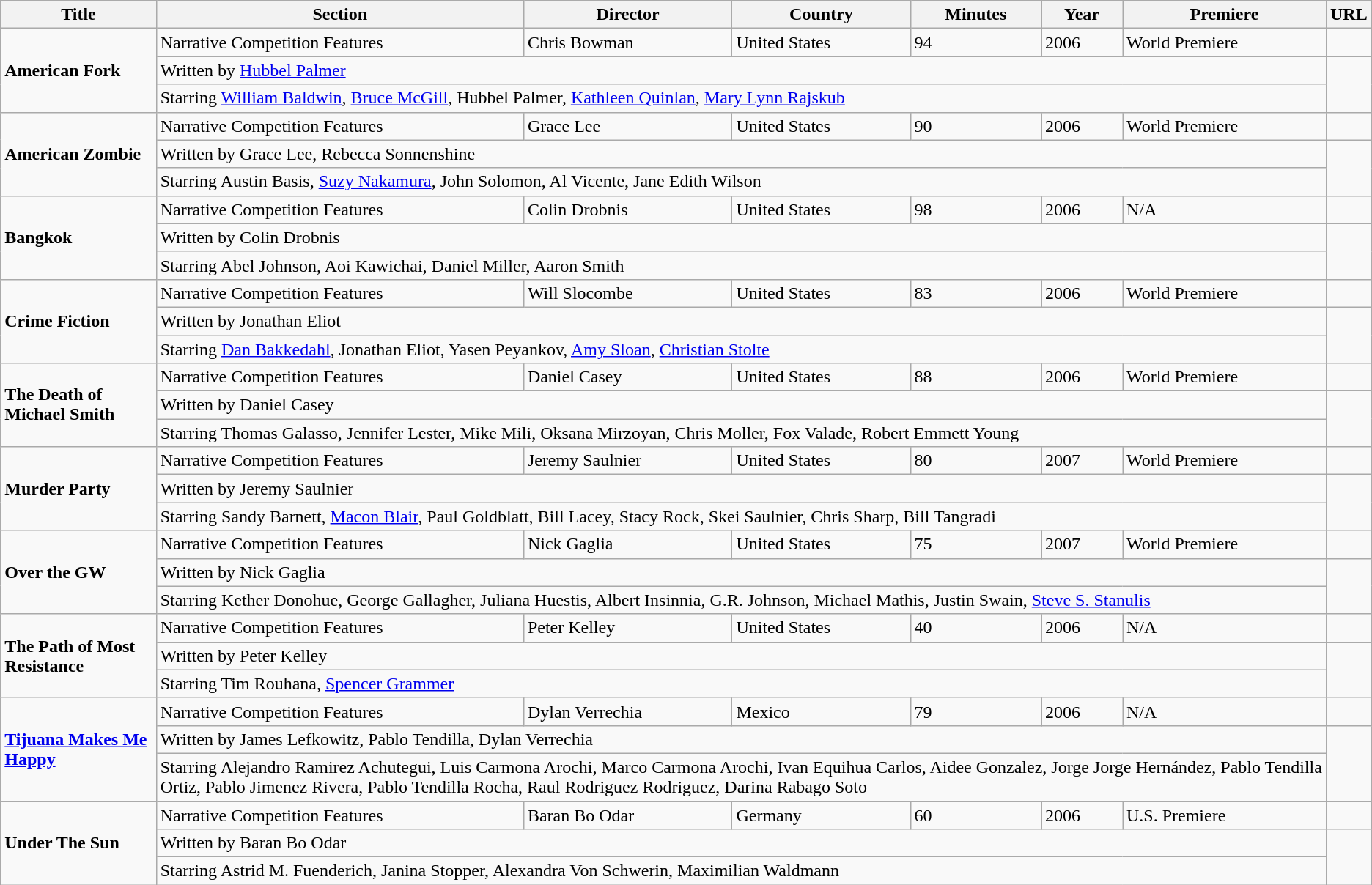<table class="wikitable" style="text-align:left" div style="font-size:85%">
<tr bgcolor="#ffffff">
<th>Title</th>
<th>Section</th>
<th>Director</th>
<th>Country</th>
<th>Minutes</th>
<th>Year</th>
<th>Premiere</th>
<th>URL</th>
</tr>
<tr>
<td rowspan="3"><strong>American Fork</strong></td>
<td>Narrative Competition Features</td>
<td>Chris Bowman</td>
<td>United States</td>
<td>94</td>
<td>2006</td>
<td>World Premiere</td>
<td> </td>
</tr>
<tr>
<td colspan="6">Written by <a href='#'>Hubbel Palmer</a></td>
</tr>
<tr>
<td colspan="6">Starring <a href='#'>William Baldwin</a>, <a href='#'>Bruce McGill</a>, Hubbel Palmer, <a href='#'>Kathleen Quinlan</a>, <a href='#'>Mary Lynn Rajskub</a></td>
</tr>
<tr>
<td rowspan="3"><strong>American Zombie</strong></td>
<td>Narrative Competition Features</td>
<td>Grace Lee</td>
<td>United States</td>
<td>90</td>
<td>2006</td>
<td>World Premiere</td>
<td> </td>
</tr>
<tr>
<td colspan="6">Written by Grace Lee, Rebecca Sonnenshine</td>
</tr>
<tr>
<td colspan="6">Starring Austin Basis, <a href='#'>Suzy Nakamura</a>, John Solomon, Al Vicente, Jane Edith Wilson</td>
</tr>
<tr>
<td rowspan="3"><strong>Bangkok</strong></td>
<td>Narrative Competition Features</td>
<td>Colin Drobnis</td>
<td>United States</td>
<td>98</td>
<td>2006</td>
<td>N/A</td>
<td> </td>
</tr>
<tr>
<td colspan="6">Written by Colin Drobnis</td>
</tr>
<tr>
<td colspan="6">Starring Abel Johnson, Aoi Kawichai, Daniel Miller, Aaron Smith</td>
</tr>
<tr>
<td rowspan="3"><strong>Crime Fiction</strong></td>
<td>Narrative Competition Features</td>
<td>Will Slocombe</td>
<td>United States</td>
<td>83</td>
<td>2006</td>
<td>World Premiere</td>
<td> </td>
</tr>
<tr>
<td colspan="6">Written by Jonathan Eliot</td>
</tr>
<tr>
<td colspan="6">Starring <a href='#'>Dan Bakkedahl</a>, Jonathan Eliot, Yasen Peyankov, <a href='#'>Amy Sloan</a>, <a href='#'>Christian Stolte</a></td>
</tr>
<tr>
<td rowspan="3"><strong>The Death of Michael Smith</strong></td>
<td>Narrative Competition Features</td>
<td>Daniel Casey</td>
<td>United States</td>
<td>88</td>
<td>2006</td>
<td>World Premiere</td>
<td> </td>
</tr>
<tr>
<td colspan="6">Written by Daniel Casey</td>
</tr>
<tr>
<td colspan="6">Starring Thomas Galasso, Jennifer Lester, Mike Mili, Oksana Mirzoyan, Chris Moller, Fox Valade, Robert Emmett Young</td>
</tr>
<tr>
<td rowspan="3"><strong>Murder Party</strong></td>
<td>Narrative Competition Features</td>
<td>Jeremy Saulnier</td>
<td>United States</td>
<td>80</td>
<td>2007</td>
<td>World Premiere</td>
<td> </td>
</tr>
<tr>
<td colspan="6">Written by Jeremy Saulnier</td>
</tr>
<tr>
<td colspan="6">Starring Sandy Barnett, <a href='#'>Macon Blair</a>, Paul Goldblatt, Bill Lacey, Stacy Rock, Skei Saulnier, Chris Sharp, Bill Tangradi</td>
</tr>
<tr>
<td rowspan="3"><strong>Over the GW</strong></td>
<td>Narrative Competition Features</td>
<td>Nick Gaglia</td>
<td>United States</td>
<td>75</td>
<td>2007</td>
<td>World Premiere</td>
<td> </td>
</tr>
<tr>
<td colspan="6">Written by Nick Gaglia</td>
</tr>
<tr>
<td colspan="6">Starring Kether Donohue, George Gallagher, Juliana Huestis, Albert Insinnia, G.R. Johnson, Michael Mathis, Justin Swain, <a href='#'>Steve S. Stanulis</a></td>
</tr>
<tr>
<td rowspan="3"><strong>The Path of Most Resistance</strong></td>
<td>Narrative Competition Features</td>
<td>Peter Kelley</td>
<td>United States</td>
<td>40</td>
<td>2006</td>
<td>N/A</td>
<td> </td>
</tr>
<tr>
<td colspan="6">Written by Peter Kelley</td>
</tr>
<tr>
<td colspan="6">Starring Tim Rouhana, <a href='#'>Spencer Grammer</a></td>
</tr>
<tr>
<td rowspan="3"><strong><a href='#'>Tijuana Makes Me Happy</a></strong></td>
<td>Narrative Competition Features</td>
<td>Dylan Verrechia</td>
<td>Mexico</td>
<td>79</td>
<td>2006</td>
<td>N/A</td>
<td> </td>
</tr>
<tr>
<td colspan="6">Written by James Lefkowitz, Pablo Tendilla, Dylan Verrechia</td>
</tr>
<tr>
<td colspan="6">Starring Alejandro Ramirez Achutegui, Luis Carmona Arochi, Marco Carmona Arochi, Ivan Equihua Carlos, Aidee Gonzalez, Jorge Jorge Hernández, Pablo Tendilla Ortiz, Pablo Jimenez Rivera, Pablo Tendilla Rocha, Raul Rodriguez Rodriguez, Darina Rabago Soto</td>
</tr>
<tr>
<td rowspan="3"><strong>Under The Sun</strong></td>
<td>Narrative Competition Features</td>
<td>Baran Bo Odar</td>
<td>Germany</td>
<td>60</td>
<td>2006</td>
<td>U.S. Premiere</td>
<td></td>
</tr>
<tr>
<td colspan="6">Written by Baran Bo Odar</td>
</tr>
<tr>
<td colspan="6">Starring Astrid M. Fuenderich, Janina Stopper, Alexandra Von Schwerin, Maximilian Waldmann</td>
</tr>
</table>
